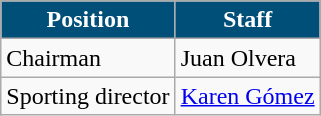<table class="wikitable">
<tr>
<th style=background-color:#004F79;color:white>Position</th>
<th style=background-color:#004F79;color:white>Staff</th>
</tr>
<tr>
<td>Chairman</td>
<td> Juan Olvera</td>
</tr>
<tr>
<td>Sporting director</td>
<td> <a href='#'>Karen Gómez</a></td>
</tr>
</table>
